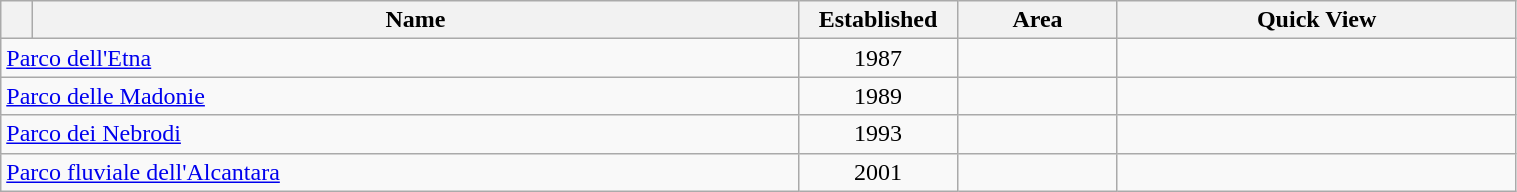<table class="wikitable sortable" border="1" width="80%">
<tr>
<th style="width:2%" class="unsortable"></th>
<th style="width:48%">Name</th>
<th style="width:10%">Established</th>
<th style="width:10%">Area</th>
<th style="width:25%" class="unsortable">Quick View</th>
</tr>
<tr>
<td colspan="2"><a href='#'>Parco dell'Etna</a></td>
<td align="center">1987</td>
<td align="center"></td>
<td></td>
</tr>
<tr>
<td colspan="2"><a href='#'>Parco delle Madonie</a></td>
<td align="center">1989</td>
<td align="center"></td>
<td></td>
</tr>
<tr>
<td colspan="2"><a href='#'>Parco dei Nebrodi</a></td>
<td align="center">1993</td>
<td align="center"></td>
<td></td>
</tr>
<tr>
<td colspan="2"><a href='#'>Parco fluviale dell'Alcantara</a></td>
<td align="center">2001</td>
<td align="center"></td>
<td></td>
</tr>
</table>
